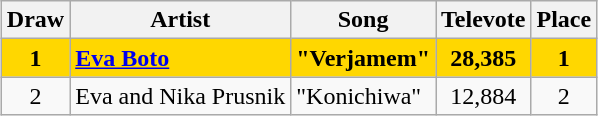<table class="sortable wikitable" style="margin: 1em auto 1em auto; text-align:center">
<tr>
<th>Draw</th>
<th>Artist</th>
<th>Song</th>
<th>Televote</th>
<th>Place</th>
</tr>
<tr style="font-weight:bold; background: gold;">
<td>1</td>
<td align="left"><a href='#'>Eva Boto</a></td>
<td align="left">"Verjamem"</td>
<td>28,385</td>
<td>1</td>
</tr>
<tr>
<td>2</td>
<td align="left">Eva and Nika Prusnik</td>
<td align="left">"Konichiwa"</td>
<td>12,884</td>
<td>2</td>
</tr>
</table>
